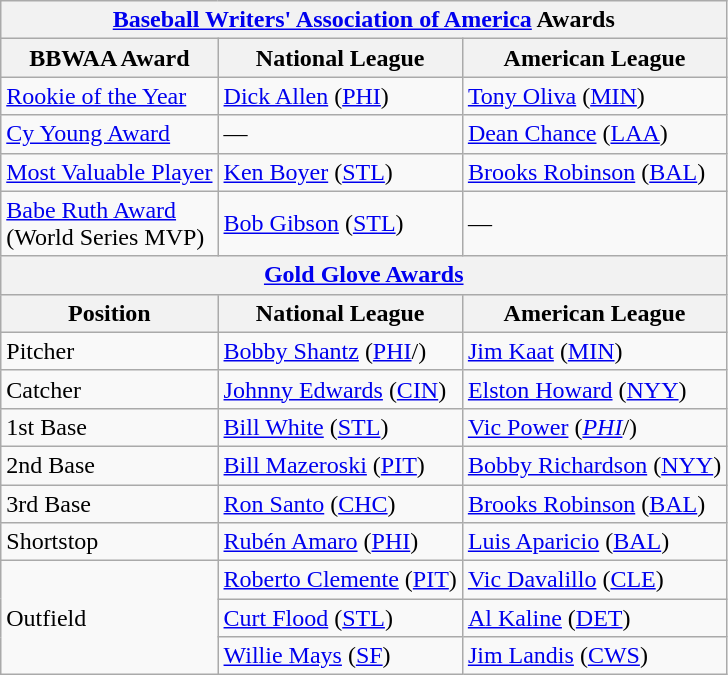<table class="wikitable">
<tr>
<th colspan="3"><a href='#'>Baseball Writers' Association of America</a> Awards</th>
</tr>
<tr>
<th>BBWAA Award</th>
<th>National League</th>
<th>American League</th>
</tr>
<tr>
<td><a href='#'>Rookie of the Year</a></td>
<td><a href='#'>Dick Allen</a> (<a href='#'>PHI</a>)</td>
<td><a href='#'>Tony Oliva</a> (<a href='#'>MIN</a>)</td>
</tr>
<tr>
<td><a href='#'>Cy Young Award</a></td>
<td>—</td>
<td><a href='#'>Dean Chance</a> (<a href='#'>LAA</a>)</td>
</tr>
<tr>
<td><a href='#'>Most Valuable Player</a></td>
<td><a href='#'>Ken Boyer</a> (<a href='#'>STL</a>)</td>
<td><a href='#'>Brooks Robinson</a> (<a href='#'>BAL</a>)</td>
</tr>
<tr>
<td><a href='#'>Babe Ruth Award</a><br>(World Series MVP)</td>
<td><a href='#'>Bob Gibson</a> (<a href='#'>STL</a>)</td>
<td>—</td>
</tr>
<tr>
<th colspan="3"><a href='#'>Gold Glove Awards</a></th>
</tr>
<tr>
<th>Position</th>
<th>National League</th>
<th>American League</th>
</tr>
<tr>
<td>Pitcher</td>
<td><a href='#'>Bobby Shantz</a> (<a href='#'>PHI</a>/)</td>
<td><a href='#'>Jim Kaat</a> (<a href='#'>MIN</a>)</td>
</tr>
<tr>
<td>Catcher</td>
<td><a href='#'>Johnny Edwards</a> (<a href='#'>CIN</a>)</td>
<td><a href='#'>Elston Howard</a> (<a href='#'>NYY</a>)</td>
</tr>
<tr>
<td>1st Base</td>
<td><a href='#'>Bill White</a> (<a href='#'>STL</a>)</td>
<td><a href='#'>Vic Power</a> (<em><a href='#'>PHI</a></em>/)</td>
</tr>
<tr>
<td>2nd Base</td>
<td><a href='#'>Bill Mazeroski</a> (<a href='#'>PIT</a>)</td>
<td><a href='#'>Bobby Richardson</a> (<a href='#'>NYY</a>)</td>
</tr>
<tr>
<td>3rd Base</td>
<td><a href='#'>Ron Santo</a> (<a href='#'>CHC</a>)</td>
<td><a href='#'>Brooks Robinson</a> (<a href='#'>BAL</a>)</td>
</tr>
<tr>
<td>Shortstop</td>
<td><a href='#'>Rubén Amaro</a> (<a href='#'>PHI</a>)</td>
<td><a href='#'>Luis Aparicio</a> (<a href='#'>BAL</a>)</td>
</tr>
<tr>
<td rowspan="3">Outfield</td>
<td><a href='#'>Roberto Clemente</a> (<a href='#'>PIT</a>)</td>
<td><a href='#'>Vic Davalillo</a> (<a href='#'>CLE</a>)</td>
</tr>
<tr>
<td><a href='#'>Curt Flood</a> (<a href='#'>STL</a>)</td>
<td><a href='#'>Al Kaline</a> (<a href='#'>DET</a>)</td>
</tr>
<tr>
<td><a href='#'>Willie Mays</a> (<a href='#'>SF</a>)</td>
<td><a href='#'>Jim Landis</a> (<a href='#'>CWS</a>)</td>
</tr>
</table>
